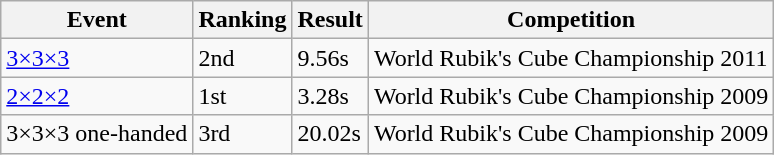<table class="wikitable">
<tr>
<th>Event</th>
<th>Ranking</th>
<th>Result</th>
<th>Competition</th>
</tr>
<tr>
<td><a href='#'>3×3×3</a></td>
<td>2nd</td>
<td>9.56s</td>
<td>World Rubik's Cube Championship 2011</td>
</tr>
<tr>
<td><a href='#'>2×2×2</a></td>
<td>1st</td>
<td>3.28s</td>
<td>World Rubik's Cube Championship 2009</td>
</tr>
<tr>
<td>3×3×3 one-handed</td>
<td>3rd</td>
<td>20.02s</td>
<td>World Rubik's Cube Championship 2009</td>
</tr>
</table>
